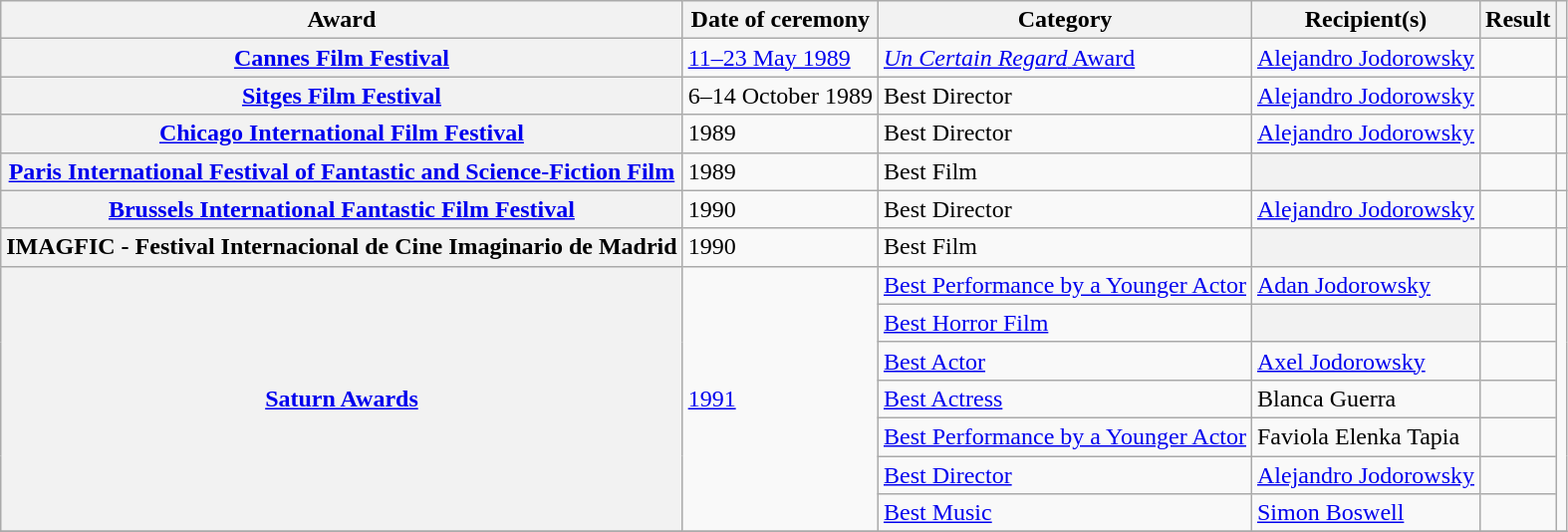<table class="wikitable plainrowheaders sortable">
<tr>
<th scope="col">Award</th>
<th scope="col">Date of ceremony</th>
<th scope="col">Category</th>
<th scope="col">Recipient(s)</th>
<th scope="col">Result</th>
<th scope="col" class="unsortable"></th>
</tr>
<tr>
<th scope="row"><a href='#'>Cannes Film Festival</a></th>
<td rowspan="1"><a href='#'>11–23 May 1989</a></td>
<td><a href='#'><em>Un Certain Regard</em> Award</a></td>
<td><a href='#'>Alejandro Jodorowsky</a></td>
<td></td>
<td rowspan="1"></td>
</tr>
<tr>
<th scope="row" rowspan=1><a href='#'>Sitges Film Festival</a></th>
<td rowspan="1">6–14 October 1989</td>
<td Gorilla Award for Best Director>Best Director</td>
<td><a href='#'>Alejandro Jodorowsky</a></td>
<td></td>
<td rowspan="1"></td>
</tr>
<tr>
<th scope="row" rowspan=1><a href='#'>Chicago International Film Festival</a></th>
<td rowspan="1">1989</td>
<td Silver Hugo Award for Best Director>Best Director</td>
<td><a href='#'>Alejandro Jodorowsky</a></td>
<td></td>
<td rowspan="1"></td>
</tr>
<tr>
<th scope="row" rowspan=1><a href='#'>Paris International Festival of Fantastic and Science-Fiction Film</a></th>
<td rowspan="1">1989</td>
<td Licorne d'or Award for Best Film>Best Film</td>
<th></th>
<td></td>
<td rowspan="1"></td>
</tr>
<tr>
<th scope="row" rowspan=1><a href='#'>Brussels International Fantastic Film Festival</a></th>
<td rowspan="1">1990</td>
<td Golden Raven Award for Best Director>Best Director</td>
<td><a href='#'>Alejandro Jodorowsky</a></td>
<td></td>
<td rowspan="1"></td>
</tr>
<tr>
<th scope="row" rowspan=1>IMAGFIC - Festival Internacional de Cine Imaginario de Madrid</th>
<td rowspan="1">1990</td>
<td Award for Best Film>Best Film</td>
<th></th>
<td></td>
<td rowspan="1"></td>
</tr>
<tr>
<th scope="row" rowspan=7><a href='#'>Saturn Awards</a></th>
<td rowspan="7"><a href='#'>1991</a></td>
<td><a href='#'>Best Performance by a Younger Actor</a></td>
<td><a href='#'>Adan Jodorowsky</a></td>
<td></td>
<td rowspan="7"></td>
</tr>
<tr>
<td><a href='#'>Best Horror Film</a></td>
<th></th>
<td></td>
</tr>
<tr>
<td><a href='#'>Best Actor</a></td>
<td><a href='#'>Axel Jodorowsky</a></td>
<td></td>
</tr>
<tr>
<td><a href='#'>Best Actress</a></td>
<td>Blanca Guerra</td>
<td></td>
</tr>
<tr>
<td><a href='#'>Best Performance by a Younger Actor</a></td>
<td>Faviola Elenka Tapia</td>
<td></td>
</tr>
<tr>
<td><a href='#'>Best Director</a></td>
<td><a href='#'>Alejandro Jodorowsky</a></td>
<td></td>
</tr>
<tr>
<td><a href='#'>Best Music</a></td>
<td><a href='#'>Simon Boswell</a></td>
<td></td>
</tr>
<tr>
</tr>
</table>
